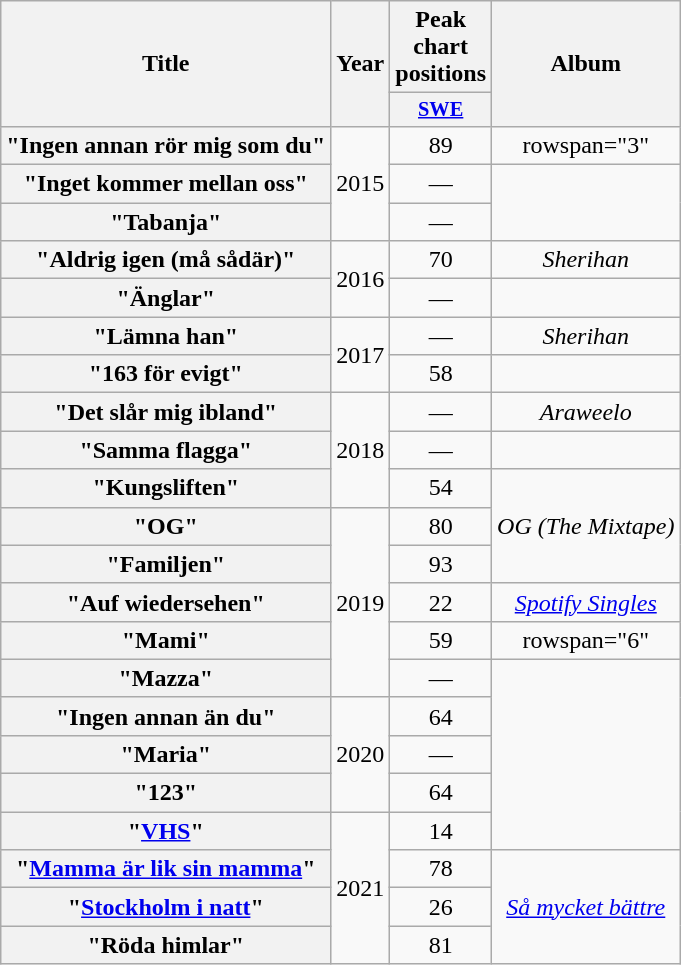<table class="wikitable plainrowheaders" style="text-align:center;">
<tr>
<th scope="col" rowspan="2">Title</th>
<th scope="col" rowspan="2">Year</th>
<th scope="col" colspan="1">Peak chart positions</th>
<th scope="col" rowspan="2">Album</th>
</tr>
<tr>
<th scope="col" style="width:3em;font-size:85%;"><a href='#'>SWE</a><br></th>
</tr>
<tr>
<th scope="row">"Ingen annan rör mig som du"<br></th>
<td rowspan="3">2015</td>
<td>89<br></td>
<td>rowspan="3"</td>
</tr>
<tr>
<th scope="row">"Inget kommer mellan oss"<br></th>
<td>—</td>
</tr>
<tr>
<th scope="row">"Tabanja"</th>
<td>—</td>
</tr>
<tr>
<th scope="row">"Aldrig igen (må sådär)"<br></th>
<td rowspan="2">2016</td>
<td>70<br></td>
<td><em>Sherihan</em></td>
</tr>
<tr>
<th scope="row">"Änglar"</th>
<td>—</td>
<td></td>
</tr>
<tr>
<th scope="row">"Lämna han"</th>
<td rowspan="2">2017</td>
<td>—</td>
<td><em>Sherihan</em></td>
</tr>
<tr>
<th scope="row">"163 för evigt"<br></th>
<td>58<br></td>
<td></td>
</tr>
<tr>
<th scope="row">"Det slår mig ibland"</th>
<td rowspan="3">2018</td>
<td>—</td>
<td><em>Araweelo</em></td>
</tr>
<tr>
<th scope="row">"Samma flagga"</th>
<td>—</td>
<td></td>
</tr>
<tr>
<th scope="row">"Kungsliften"<br></th>
<td>54<br></td>
<td rowspan="3"><em>OG (The Mixtape)</em></td>
</tr>
<tr>
<th scope="row">"OG"</th>
<td rowspan="5">2019</td>
<td>80</td>
</tr>
<tr>
<th scope="row">"Familjen"<br></th>
<td>93<br></td>
</tr>
<tr>
<th scope="row">"Auf wiedersehen"</th>
<td>22</td>
<td><em><a href='#'>Spotify Singles</a></em></td>
</tr>
<tr>
<th scope="row">"Mami"</th>
<td>59</td>
<td>rowspan="6" </td>
</tr>
<tr>
<th scope="row">"Mazza"</th>
<td>—</td>
</tr>
<tr>
<th scope="row">"Ingen annan än du"</th>
<td rowspan="3">2020</td>
<td>64</td>
</tr>
<tr>
<th scope="row">"Maria"</th>
<td>—</td>
</tr>
<tr>
<th scope="row">"123"<br></th>
<td>64</td>
</tr>
<tr>
<th scope="row">"<a href='#'>VHS</a>"<br></th>
<td rowspan="4">2021</td>
<td>14<br></td>
</tr>
<tr>
<th scope="row">"<a href='#'>Mamma är lik sin mamma</a>"</th>
<td>78</td>
<td rowspan="3"><em><a href='#'>Så mycket bättre</a></em></td>
</tr>
<tr>
<th scope="row">"<a href='#'>Stockholm i natt</a>"</th>
<td>26<br></td>
</tr>
<tr>
<th scope="row">"Röda himlar"</th>
<td>81<br></td>
</tr>
</table>
